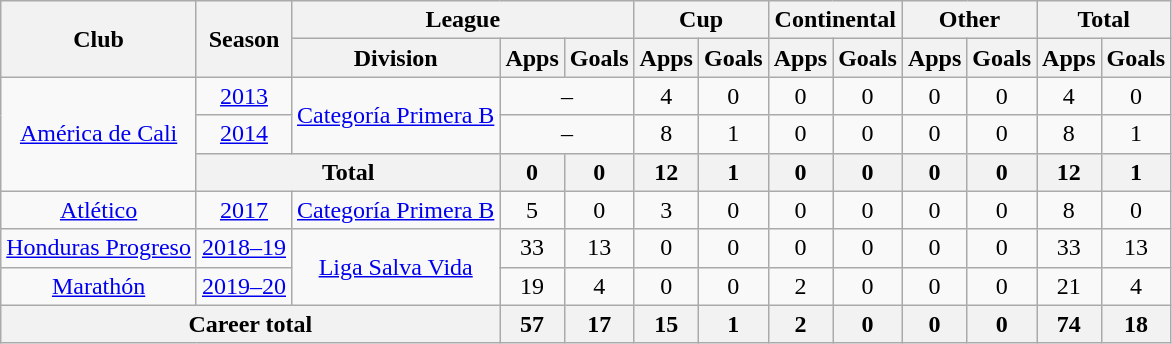<table class="wikitable" style="text-align: center">
<tr>
<th rowspan="2">Club</th>
<th rowspan="2">Season</th>
<th colspan="3">League</th>
<th colspan="2">Cup</th>
<th colspan="2">Continental</th>
<th colspan="2">Other</th>
<th colspan="2">Total</th>
</tr>
<tr>
<th>Division</th>
<th>Apps</th>
<th>Goals</th>
<th>Apps</th>
<th>Goals</th>
<th>Apps</th>
<th>Goals</th>
<th>Apps</th>
<th>Goals</th>
<th>Apps</th>
<th>Goals</th>
</tr>
<tr>
<td rowspan="3"><a href='#'>América de Cali</a></td>
<td><a href='#'>2013</a></td>
<td rowspan="2"><a href='#'>Categoría Primera B</a></td>
<td colspan="2">–</td>
<td>4</td>
<td>0</td>
<td>0</td>
<td>0</td>
<td>0</td>
<td>0</td>
<td>4</td>
<td>0</td>
</tr>
<tr>
<td><a href='#'>2014</a></td>
<td colspan="2">–</td>
<td>8</td>
<td>1</td>
<td>0</td>
<td>0</td>
<td>0</td>
<td>0</td>
<td>8</td>
<td>1</td>
</tr>
<tr>
<th colspan="2"><strong>Total</strong></th>
<th>0</th>
<th>0</th>
<th>12</th>
<th>1</th>
<th>0</th>
<th>0</th>
<th>0</th>
<th>0</th>
<th>12</th>
<th>1</th>
</tr>
<tr>
<td><a href='#'>Atlético</a></td>
<td><a href='#'>2017</a></td>
<td><a href='#'>Categoría Primera B</a></td>
<td>5</td>
<td>0</td>
<td>3</td>
<td>0</td>
<td>0</td>
<td>0</td>
<td>0</td>
<td>0</td>
<td>8</td>
<td>0</td>
</tr>
<tr>
<td><a href='#'>Honduras Progreso</a></td>
<td><a href='#'>2018–19</a></td>
<td rowspan="2"><a href='#'>Liga Salva Vida</a></td>
<td>33</td>
<td>13</td>
<td>0</td>
<td>0</td>
<td>0</td>
<td>0</td>
<td>0</td>
<td>0</td>
<td>33</td>
<td>13</td>
</tr>
<tr>
<td><a href='#'>Marathón</a></td>
<td><a href='#'>2019–20</a></td>
<td>19</td>
<td>4</td>
<td>0</td>
<td>0</td>
<td>2</td>
<td>0</td>
<td>0</td>
<td>0</td>
<td>21</td>
<td>4</td>
</tr>
<tr>
<th colspan="3"><strong>Career total</strong></th>
<th>57</th>
<th>17</th>
<th>15</th>
<th>1</th>
<th>2</th>
<th>0</th>
<th>0</th>
<th>0</th>
<th>74</th>
<th>18</th>
</tr>
</table>
